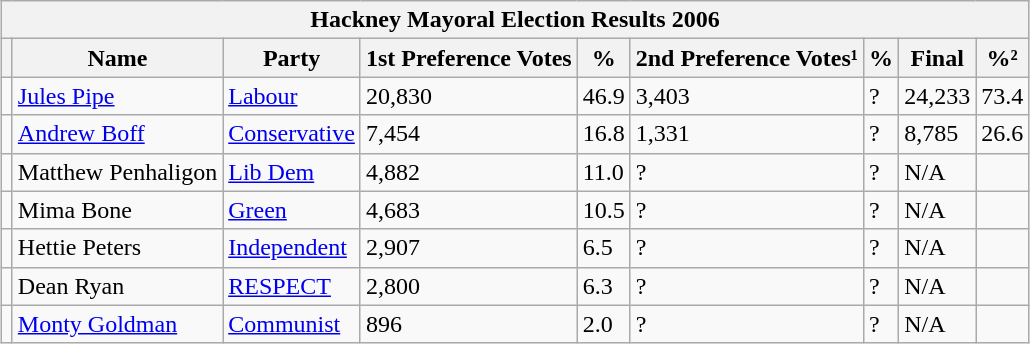<table class="wikitable" style="margin: 1em auto 1em auto">
<tr>
<th colspan="9">Hackney Mayoral Election Results 2006</th>
</tr>
<tr>
<th></th>
<th>Name</th>
<th>Party</th>
<th>1st Preference Votes</th>
<th>%</th>
<th>2nd Preference Votes¹</th>
<th>%</th>
<th>Final</th>
<th>%²</th>
</tr>
<tr>
<td></td>
<td><a href='#'>Jules Pipe</a></td>
<td><a href='#'>Labour</a></td>
<td>20,830</td>
<td>46.9</td>
<td>3,403</td>
<td>?</td>
<td>24,233</td>
<td>73.4</td>
</tr>
<tr>
<td></td>
<td><a href='#'>Andrew Boff</a></td>
<td><a href='#'>Conservative</a></td>
<td>7,454</td>
<td>16.8</td>
<td>1,331</td>
<td>?</td>
<td>8,785</td>
<td>26.6</td>
</tr>
<tr>
<td></td>
<td>Matthew Penhaligon</td>
<td><a href='#'>Lib Dem</a></td>
<td>4,882</td>
<td>11.0</td>
<td>?</td>
<td>?</td>
<td>N/A</td>
<td></td>
</tr>
<tr>
<td></td>
<td>Mima Bone</td>
<td><a href='#'>Green</a></td>
<td>4,683</td>
<td>10.5</td>
<td>?</td>
<td>?</td>
<td>N/A</td>
<td></td>
</tr>
<tr>
<td></td>
<td>Hettie Peters</td>
<td><a href='#'>Independent</a></td>
<td>2,907</td>
<td>6.5</td>
<td>?</td>
<td>?</td>
<td>N/A</td>
<td></td>
</tr>
<tr>
<td></td>
<td>Dean Ryan</td>
<td><a href='#'>RESPECT</a></td>
<td>2,800</td>
<td>6.3</td>
<td>?</td>
<td>?</td>
<td>N/A</td>
<td></td>
</tr>
<tr>
<td></td>
<td><a href='#'>Monty Goldman</a></td>
<td><a href='#'>Communist</a></td>
<td>896</td>
<td>2.0</td>
<td>?</td>
<td>?</td>
<td>N/A</td>
<td></td>
</tr>
</table>
